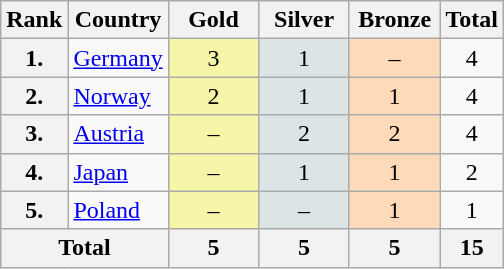<table class="wikitable" style="border-style:solid; border-width:1px; border-color:#808080; text-align: center; width:600">
<tr>
<th>Rank</th>
<th>Country</th>
<th style="width:53px">Gold</th>
<th style="width:53px">Silver</th>
<th style="width:53px">Bronze</th>
<th>Total</th>
</tr>
<tr valign="top">
<th>1.</th>
<td align="left"><a href='#'>Germany</a></td>
<td bgcolor="F7F6A8">3</td>
<td bgcolor="DCE5E5">1</td>
<td bgcolor="FFDAB9">–</td>
<td>4</td>
</tr>
<tr valign="top">
<th>2.</th>
<td align="left"><a href='#'>Norway</a></td>
<td bgcolor="F7F6A8">2</td>
<td bgcolor="DCE5E5">1</td>
<td bgcolor="FFDAB9">1</td>
<td>4</td>
</tr>
<tr valign="top">
<th>3.</th>
<td align="left"><a href='#'>Austria</a></td>
<td bgcolor="F7F6A8">–</td>
<td bgcolor="DCE5E5">2</td>
<td bgcolor="FFDAB9">2</td>
<td>4</td>
</tr>
<tr valign="top">
<th>4.</th>
<td align="left"><a href='#'>Japan</a></td>
<td bgcolor="F7F6A8">–</td>
<td bgcolor="DCE5E5">1</td>
<td bgcolor="FFDAB9">1</td>
<td>2</td>
</tr>
<tr valign="top">
<th>5.</th>
<td align="left"><a href='#'>Poland</a></td>
<td bgcolor="F7F6A8">–</td>
<td bgcolor="DCE5E5">–</td>
<td bgcolor="FFDAB9">1</td>
<td>1</td>
</tr>
<tr>
<th colspan="2">Total</th>
<th>5</th>
<th>5</th>
<th>5</th>
<th>15</th>
</tr>
</table>
